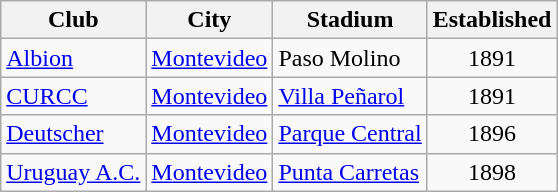<table class="wikitable sortable">
<tr>
<th>Club</th>
<th>City</th>
<th>Stadium</th>
<th>Established</th>
</tr>
<tr>
<td><a href='#'>Albion</a></td>
<td><a href='#'>Montevideo</a></td>
<td>Paso Molino</td>
<td align=center>1891</td>
</tr>
<tr>
<td><a href='#'>CURCC</a></td>
<td><a href='#'>Montevideo</a></td>
<td><a href='#'>Villa Peñarol</a></td>
<td align=center>1891</td>
</tr>
<tr>
<td><a href='#'>Deutscher</a></td>
<td><a href='#'>Montevideo</a></td>
<td><a href='#'>Parque Central</a></td>
<td align=center>1896</td>
</tr>
<tr>
<td><a href='#'>Uruguay A.C.</a></td>
<td><a href='#'>Montevideo</a></td>
<td><a href='#'>Punta Carretas</a></td>
<td align=center>1898</td>
</tr>
</table>
